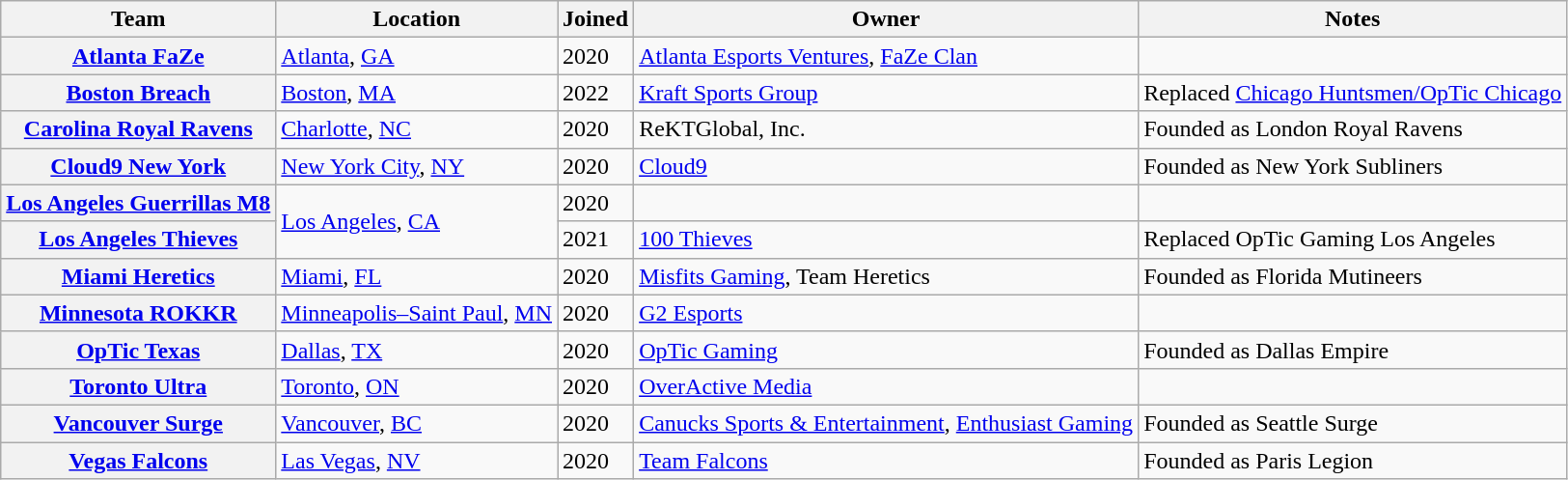<table class="wikitable sortable plainrowheaders">
<tr>
<th scope="col">Team</th>
<th scope="col">Location</th>
<th scope="col">Joined</th>
<th scope="col">Owner</th>
<th scope="col">Notes</th>
</tr>
<tr>
<th scope="row"><a href='#'>Atlanta FaZe</a></th>
<td> <a href='#'>Atlanta</a>, <a href='#'>GA</a></td>
<td>2020</td>
<td><a href='#'>Atlanta Esports Ventures</a>, <a href='#'>FaZe Clan</a></td>
<td></td>
</tr>
<tr>
<th scope="row"><a href='#'>Boston Breach</a></th>
<td> <a href='#'>Boston</a>, <a href='#'>MA</a></td>
<td>2022</td>
<td><a href='#'>Kraft Sports Group</a></td>
<td>Replaced <a href='#'>Chicago Huntsmen/OpTic Chicago</a></td>
</tr>
<tr>
<th scope="row"><a href='#'>Carolina Royal Ravens</a></th>
<td> <a href='#'>Charlotte</a>, <a href='#'>NC</a></td>
<td>2020</td>
<td>ReKTGlobal, Inc.</td>
<td>Founded as London Royal Ravens</td>
</tr>
<tr>
<th scope="row"><a href='#'>Cloud9 New York</a></th>
<td> <a href='#'>New York City</a>, <a href='#'>NY</a></td>
<td>2020</td>
<td><a href='#'>Cloud9</a></td>
<td>Founded as New York Subliners</td>
</tr>
<tr>
<th scope="row"><a href='#'>Los Angeles Guerrillas M8</a></th>
<td rowspan="2"> <a href='#'>Los Angeles</a>, <a href='#'>CA</a></td>
<td>2020</td>
<td></td>
<td></td>
</tr>
<tr>
<th scope="row"><a href='#'>Los Angeles Thieves</a></th>
<td>2021</td>
<td><a href='#'>100 Thieves</a></td>
<td>Replaced OpTic Gaming Los Angeles</td>
</tr>
<tr>
<th scope="row"><a href='#'>Miami Heretics</a></th>
<td> <a href='#'>Miami</a>, <a href='#'>FL</a></td>
<td>2020</td>
<td><a href='#'>Misfits Gaming</a>, Team Heretics</td>
<td>Founded as Florida Mutineers</td>
</tr>
<tr>
<th scope="row"><a href='#'>Minnesota ROKKR</a></th>
<td> <a href='#'>Minneapolis–Saint Paul</a>, <a href='#'>MN</a></td>
<td>2020</td>
<td><a href='#'>G2 Esports</a></td>
<td></td>
</tr>
<tr>
<th scope="row"><a href='#'>OpTic Texas</a></th>
<td> <a href='#'>Dallas</a>, <a href='#'>TX</a></td>
<td>2020</td>
<td><a href='#'>OpTic Gaming</a></td>
<td>Founded as Dallas Empire</td>
</tr>
<tr>
<th scope="row"><a href='#'>Toronto Ultra</a></th>
<td> <a href='#'>Toronto</a>, <a href='#'>ON</a></td>
<td>2020</td>
<td><a href='#'>OverActive Media</a></td>
<td></td>
</tr>
<tr>
<th scope="row"><a href='#'>Vancouver Surge</a></th>
<td> <a href='#'>Vancouver</a>, <a href='#'>BC</a></td>
<td>2020</td>
<td><a href='#'>Canucks Sports & Entertainment</a>, <a href='#'>Enthusiast Gaming</a></td>
<td>Founded as Seattle Surge</td>
</tr>
<tr>
<th scope="row"><a href='#'>Vegas Falcons</a></th>
<td> <a href='#'>Las Vegas</a>, <a href='#'>NV</a></td>
<td>2020</td>
<td><a href='#'>Team Falcons</a></td>
<td>Founded as Paris Legion</td>
</tr>
</table>
